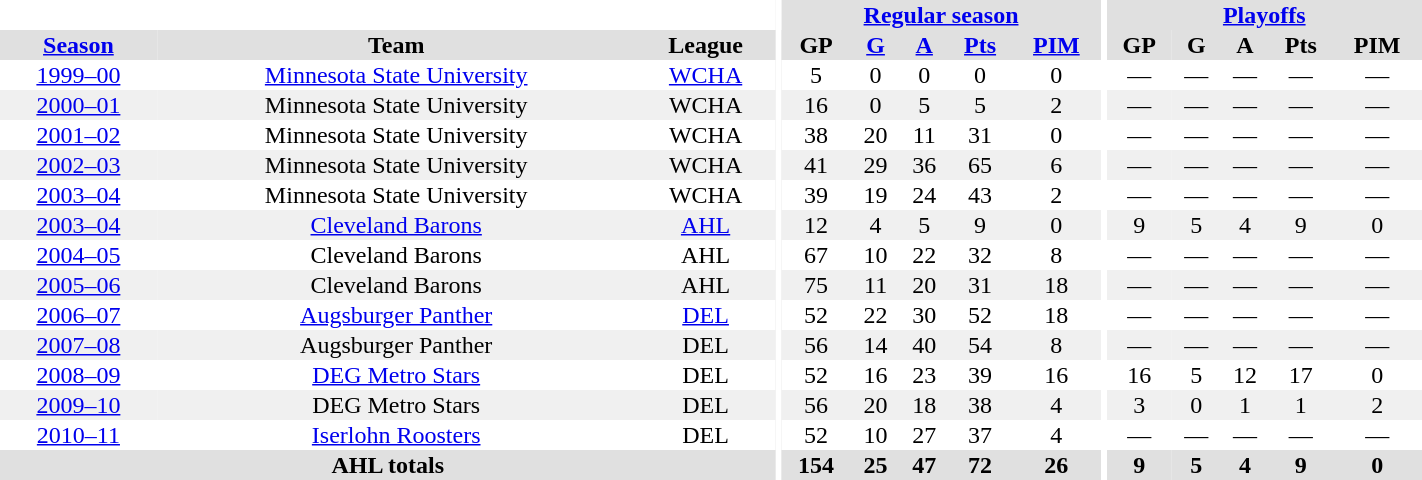<table border="0" cellpadding="1" cellspacing="0" style="text-align:center; width:75%">
<tr bgcolor="#e0e0e0">
<th colspan="3" bgcolor="#ffffff"></th>
<th rowspan="99" bgcolor="#ffffff"></th>
<th colspan="5"><a href='#'>Regular season</a></th>
<th rowspan="99" bgcolor="#ffffff"></th>
<th colspan="5"><a href='#'>Playoffs</a></th>
</tr>
<tr bgcolor="#e0e0e0">
<th><a href='#'>Season</a></th>
<th>Team</th>
<th>League</th>
<th>GP</th>
<th><a href='#'>G</a></th>
<th><a href='#'>A</a></th>
<th><a href='#'>Pts</a></th>
<th><a href='#'>PIM</a></th>
<th>GP</th>
<th>G</th>
<th>A</th>
<th>Pts</th>
<th>PIM</th>
</tr>
<tr ALIGN="center">
<td><a href='#'>1999–00</a></td>
<td><a href='#'>Minnesota State University</a></td>
<td><a href='#'>WCHA</a></td>
<td>5</td>
<td>0</td>
<td>0</td>
<td>0</td>
<td>0</td>
<td>—</td>
<td>—</td>
<td>—</td>
<td>—</td>
<td>—</td>
</tr>
<tr ALIGN="center" bgcolor="#f0f0f0">
<td><a href='#'>2000–01</a></td>
<td>Minnesota State University</td>
<td>WCHA</td>
<td>16</td>
<td>0</td>
<td>5</td>
<td>5</td>
<td>2</td>
<td>—</td>
<td>—</td>
<td>—</td>
<td>—</td>
<td>—</td>
</tr>
<tr ALIGN="center">
<td><a href='#'>2001–02</a></td>
<td>Minnesota State University</td>
<td>WCHA</td>
<td>38</td>
<td>20</td>
<td>11</td>
<td>31</td>
<td>0</td>
<td>—</td>
<td>—</td>
<td>—</td>
<td>—</td>
<td>—</td>
</tr>
<tr ALIGN="center" bgcolor="#f0f0f0">
<td><a href='#'>2002–03</a></td>
<td>Minnesota State University</td>
<td>WCHA</td>
<td>41</td>
<td>29</td>
<td>36</td>
<td>65</td>
<td>6</td>
<td>—</td>
<td>—</td>
<td>—</td>
<td>—</td>
<td>—</td>
</tr>
<tr ALIGN="center">
<td><a href='#'>2003–04</a></td>
<td>Minnesota State University</td>
<td>WCHA</td>
<td>39</td>
<td>19</td>
<td>24</td>
<td>43</td>
<td>2</td>
<td>—</td>
<td>—</td>
<td>—</td>
<td>—</td>
<td>—</td>
</tr>
<tr ALIGN="center" bgcolor="#f0f0f0">
<td><a href='#'>2003–04</a></td>
<td><a href='#'>Cleveland Barons</a></td>
<td><a href='#'>AHL</a></td>
<td>12</td>
<td>4</td>
<td>5</td>
<td>9</td>
<td>0</td>
<td>9</td>
<td>5</td>
<td>4</td>
<td>9</td>
<td>0</td>
</tr>
<tr ALIGN="center">
<td><a href='#'>2004–05</a></td>
<td>Cleveland Barons</td>
<td>AHL</td>
<td>67</td>
<td>10</td>
<td>22</td>
<td>32</td>
<td>8</td>
<td>—</td>
<td>—</td>
<td>—</td>
<td>—</td>
<td>—</td>
</tr>
<tr ALIGN="center" bgcolor="#f0f0f0">
<td><a href='#'>2005–06</a></td>
<td>Cleveland Barons</td>
<td>AHL</td>
<td>75</td>
<td>11</td>
<td>20</td>
<td>31</td>
<td>18</td>
<td>—</td>
<td>—</td>
<td>—</td>
<td>—</td>
<td>—</td>
</tr>
<tr ALIGN="center">
<td><a href='#'>2006–07</a></td>
<td><a href='#'>Augsburger Panther</a></td>
<td><a href='#'>DEL</a></td>
<td>52</td>
<td>22</td>
<td>30</td>
<td>52</td>
<td>18</td>
<td>—</td>
<td>—</td>
<td>—</td>
<td>—</td>
<td>—</td>
</tr>
<tr ALIGN="center" bgcolor="#f0f0f0">
<td><a href='#'>2007–08</a></td>
<td>Augsburger Panther</td>
<td>DEL</td>
<td>56</td>
<td>14</td>
<td>40</td>
<td>54</td>
<td>8</td>
<td>—</td>
<td>—</td>
<td>—</td>
<td>—</td>
<td>—</td>
</tr>
<tr ALIGN="center">
<td><a href='#'>2008–09</a></td>
<td><a href='#'>DEG Metro Stars</a></td>
<td>DEL</td>
<td>52</td>
<td>16</td>
<td>23</td>
<td>39</td>
<td>16</td>
<td>16</td>
<td>5</td>
<td>12</td>
<td>17</td>
<td>0</td>
</tr>
<tr ALIGN="center" bgcolor="#f0f0f0">
<td><a href='#'>2009–10</a></td>
<td>DEG Metro Stars</td>
<td>DEL</td>
<td>56</td>
<td>20</td>
<td>18</td>
<td>38</td>
<td>4</td>
<td>3</td>
<td>0</td>
<td>1</td>
<td>1</td>
<td>2</td>
</tr>
<tr ALIGN="center">
<td><a href='#'>2010–11</a></td>
<td><a href='#'>Iserlohn Roosters</a></td>
<td>DEL</td>
<td>52</td>
<td>10</td>
<td>27</td>
<td>37</td>
<td>4</td>
<td>—</td>
<td>—</td>
<td>—</td>
<td>—</td>
<td>—</td>
</tr>
<tr bgcolor="#e0e0e0">
<th colspan="3">AHL totals</th>
<th>154</th>
<th>25</th>
<th>47</th>
<th>72</th>
<th>26</th>
<th>9</th>
<th>5</th>
<th>4</th>
<th>9</th>
<th>0</th>
</tr>
</table>
